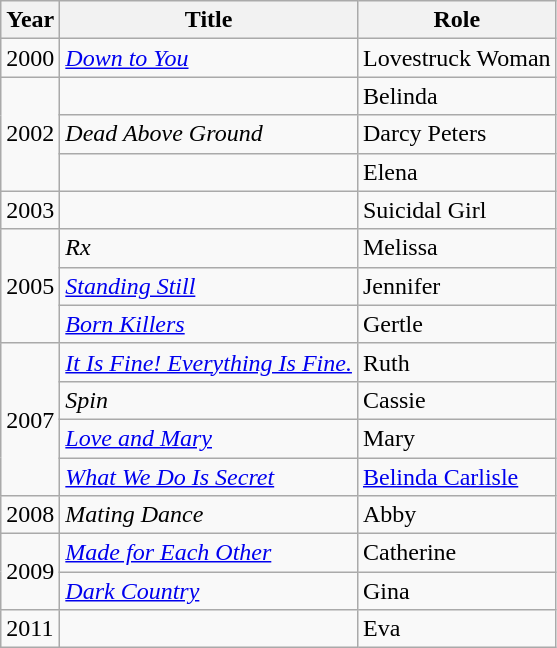<table class="wikitable sortable">
<tr>
<th>Year</th>
<th>Title</th>
<th>Role</th>
</tr>
<tr>
<td>2000</td>
<td><em><a href='#'>Down to You</a></em></td>
<td>Lovestruck Woman</td>
</tr>
<tr>
<td rowspan="3">2002</td>
<td><em></em></td>
<td>Belinda</td>
</tr>
<tr>
<td><em>Dead Above Ground</em></td>
<td>Darcy Peters</td>
</tr>
<tr>
<td><em></em></td>
<td>Elena</td>
</tr>
<tr>
<td>2003</td>
<td><em></em></td>
<td>Suicidal Girl</td>
</tr>
<tr>
<td rowspan="3">2005</td>
<td><em>Rx</em></td>
<td>Melissa</td>
</tr>
<tr>
<td><em><a href='#'>Standing Still</a></em></td>
<td>Jennifer</td>
</tr>
<tr>
<td><em><a href='#'>Born Killers</a></em></td>
<td>Gertle</td>
</tr>
<tr>
<td rowspan="4">2007</td>
<td><em><a href='#'>It Is Fine! Everything Is Fine.</a></em></td>
<td>Ruth</td>
</tr>
<tr>
<td><em>Spin</em></td>
<td>Cassie</td>
</tr>
<tr>
<td><em><a href='#'>Love and Mary</a></em></td>
<td>Mary</td>
</tr>
<tr>
<td><em><a href='#'>What We Do Is Secret</a></em></td>
<td><a href='#'>Belinda Carlisle</a></td>
</tr>
<tr>
<td>2008</td>
<td><em>Mating Dance</em></td>
<td>Abby</td>
</tr>
<tr>
<td rowspan="2">2009</td>
<td><em><a href='#'>Made for Each Other</a></em></td>
<td>Catherine</td>
</tr>
<tr>
<td><em><a href='#'>Dark Country</a></em></td>
<td>Gina</td>
</tr>
<tr>
<td>2011</td>
<td><em></em></td>
<td>Eva</td>
</tr>
</table>
